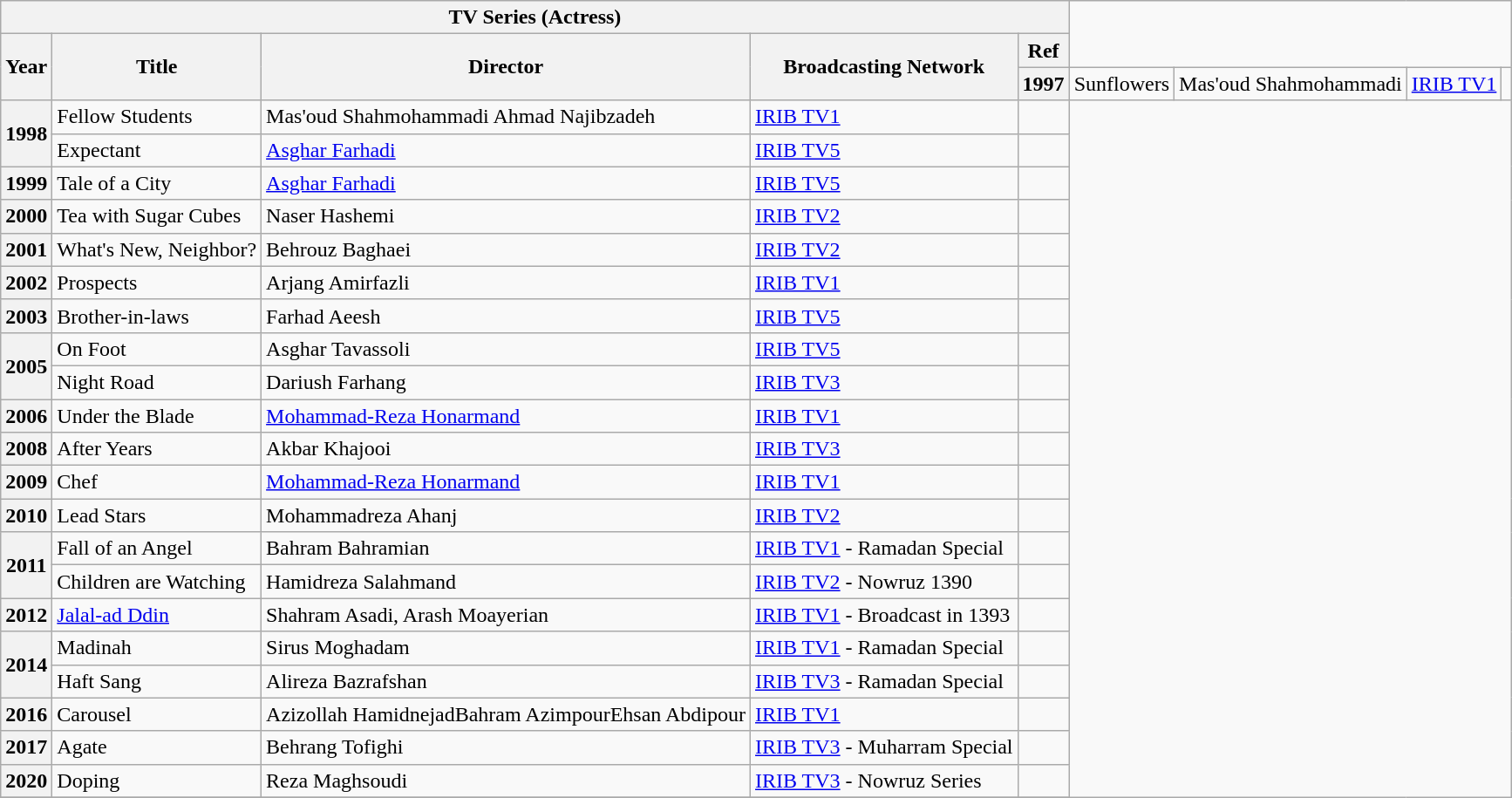<table class="wikitable sortable plainrowheaders">
<tr>
<th colspan="5">TV Series (Actress)</th>
</tr>
<tr>
<th rowspan="2" scope="col">Year</th>
<th rowspan="2" scope="col">Title</th>
<th rowspan="2" scope="col">Director</th>
<th rowspan="2" scope="col">Broadcasting Network</th>
<th scope="col" class="unsortable">Ref</th>
</tr>
<tr>
<th>1997</th>
<td>Sunflowers</td>
<td>Mas'oud Shahmohammadi</td>
<td><a href='#'>IRIB TV1</a></td>
<td></td>
</tr>
<tr>
<th rowspan="2">1998</th>
<td>Fellow Students</td>
<td>Mas'oud Shahmohammadi Ahmad Najibzadeh</td>
<td><a href='#'>IRIB TV1</a></td>
<td></td>
</tr>
<tr>
<td>Expectant</td>
<td><a href='#'>Asghar Farhadi</a></td>
<td><a href='#'>IRIB TV5</a></td>
<td></td>
</tr>
<tr>
<th>1999</th>
<td>Tale of a City</td>
<td><a href='#'>Asghar Farhadi</a></td>
<td><a href='#'>IRIB TV5</a></td>
<td></td>
</tr>
<tr>
<th>2000</th>
<td>Tea with Sugar Cubes</td>
<td>Naser Hashemi</td>
<td><a href='#'>IRIB TV2</a></td>
<td></td>
</tr>
<tr>
<th>2001</th>
<td>What's New, Neighbor?</td>
<td>Behrouz Baghaei</td>
<td><a href='#'>IRIB TV2</a></td>
<td></td>
</tr>
<tr>
<th>2002</th>
<td>Prospects</td>
<td>Arjang Amirfazli</td>
<td><a href='#'>IRIB TV1</a></td>
<td></td>
</tr>
<tr>
<th>2003</th>
<td>Brother-in-laws</td>
<td>Farhad Aeesh</td>
<td><a href='#'>IRIB TV5</a></td>
<td></td>
</tr>
<tr>
<th rowspan="2">2005</th>
<td>On Foot</td>
<td>Asghar Tavassoli</td>
<td><a href='#'>IRIB TV5</a></td>
<td></td>
</tr>
<tr>
<td>Night Road</td>
<td>Dariush Farhang</td>
<td><a href='#'>IRIB TV3</a></td>
<td></td>
</tr>
<tr>
<th>2006</th>
<td>Under the Blade</td>
<td><a href='#'>Mohammad-Reza Honarmand</a></td>
<td><a href='#'>IRIB TV1</a></td>
<td></td>
</tr>
<tr>
<th>2008</th>
<td>After Years</td>
<td>Akbar Khajooi</td>
<td><a href='#'>IRIB TV3</a></td>
<td></td>
</tr>
<tr>
<th>2009</th>
<td>Chef</td>
<td><a href='#'>Mohammad-Reza Honarmand</a></td>
<td><a href='#'>IRIB TV1</a></td>
<td></td>
</tr>
<tr>
<th>2010</th>
<td>Lead Stars</td>
<td>Mohammadreza Ahanj</td>
<td><a href='#'>IRIB TV2</a></td>
<td></td>
</tr>
<tr>
<th rowspan="2">2011</th>
<td>Fall of an Angel</td>
<td>Bahram Bahramian</td>
<td><a href='#'>IRIB TV1</a> - Ramadan Special</td>
<td></td>
</tr>
<tr>
<td>Children are Watching</td>
<td>Hamidreza Salahmand</td>
<td><a href='#'>IRIB TV2</a> - Nowruz 1390</td>
<td></td>
</tr>
<tr>
<th>2012</th>
<td><a href='#'>Jalal-ad Ddin</a></td>
<td>Shahram Asadi, Arash Moayerian</td>
<td><a href='#'>IRIB TV1</a> - Broadcast in 1393</td>
<td></td>
</tr>
<tr>
<th rowspan="2">2014</th>
<td>Madinah</td>
<td>Sirus Moghadam</td>
<td><a href='#'>IRIB TV1</a> - Ramadan Special</td>
<td></td>
</tr>
<tr>
<td>Haft Sang</td>
<td>Alireza Bazrafshan</td>
<td><a href='#'>IRIB TV3</a> - Ramadan Special</td>
<td></td>
</tr>
<tr>
<th>2016</th>
<td>Carousel</td>
<td>Azizollah HamidnejadBahram AzimpourEhsan Abdipour</td>
<td><a href='#'>IRIB TV1</a></td>
<td></td>
</tr>
<tr>
<th>2017</th>
<td>Agate</td>
<td>Behrang Tofighi</td>
<td><a href='#'>IRIB TV3</a> - Muharram Special</td>
<td></td>
</tr>
<tr>
<th>2020</th>
<td>Doping</td>
<td>Reza Maghsoudi</td>
<td><a href='#'>IRIB TV3</a> - Nowruz Series</td>
<td></td>
</tr>
<tr>
</tr>
</table>
